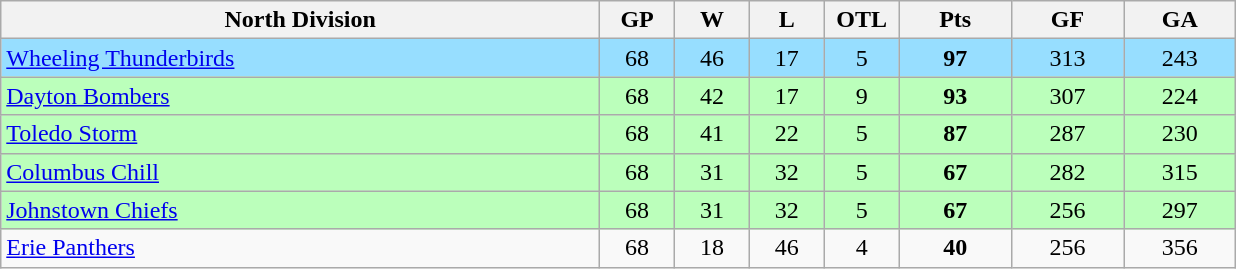<table class="wikitable" style="text-align:center">
<tr>
<th bgcolor="#DDDDFF" width="40%">North Division</th>
<th bgcolor="#DDDDFF" width="5%">GP</th>
<th bgcolor="#DDDDFF" width="5%">W</th>
<th bgcolor="#DDDDFF" width="5%">L</th>
<th bgcolor="#DDDDFF" width="5%">OTL</th>
<th bgcolor="#DDDDFF" width="7.5%">Pts</th>
<th bgcolor="#DDDDFF" width="7.5%">GF</th>
<th bgcolor="#DDDDFF" width="7.5%">GA</th>
</tr>
<tr bgcolor="#97DEFF">
<td align=left><a href='#'>Wheeling Thunderbirds</a></td>
<td>68</td>
<td>46</td>
<td>17</td>
<td>5</td>
<td><strong>97</strong></td>
<td>313</td>
<td>243</td>
</tr>
<tr bgcolor="#bbffbb">
<td align=left><a href='#'>Dayton Bombers</a></td>
<td>68</td>
<td>42</td>
<td>17</td>
<td>9</td>
<td><strong>93</strong></td>
<td>307</td>
<td>224</td>
</tr>
<tr bgcolor="#bbffbb">
<td align=left><a href='#'>Toledo Storm</a></td>
<td>68</td>
<td>41</td>
<td>22</td>
<td>5</td>
<td><strong>87</strong></td>
<td>287</td>
<td>230</td>
</tr>
<tr bgcolor="#bbffbb">
<td align=left><a href='#'>Columbus Chill</a></td>
<td>68</td>
<td>31</td>
<td>32</td>
<td>5</td>
<td><strong>67</strong></td>
<td>282</td>
<td>315</td>
</tr>
<tr bgcolor="#bbffbb">
<td align=left><a href='#'>Johnstown Chiefs</a></td>
<td>68</td>
<td>31</td>
<td>32</td>
<td>5</td>
<td><strong>67</strong></td>
<td>256</td>
<td>297</td>
</tr>
<tr>
<td align=left><a href='#'>Erie Panthers</a></td>
<td>68</td>
<td>18</td>
<td>46</td>
<td>4</td>
<td><strong>40</strong></td>
<td>256</td>
<td>356</td>
</tr>
</table>
